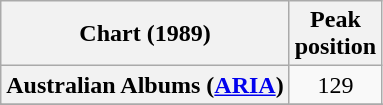<table class="wikitable sortable plainrowheaders" style="text-align:center">
<tr>
<th scope="col">Chart (1989)</th>
<th scope="col">Peak<br>position</th>
</tr>
<tr>
<th scope="row">Australian Albums (<a href='#'>ARIA</a>)</th>
<td align="center">129</td>
</tr>
<tr>
</tr>
<tr>
</tr>
<tr>
</tr>
<tr>
</tr>
<tr>
</tr>
</table>
